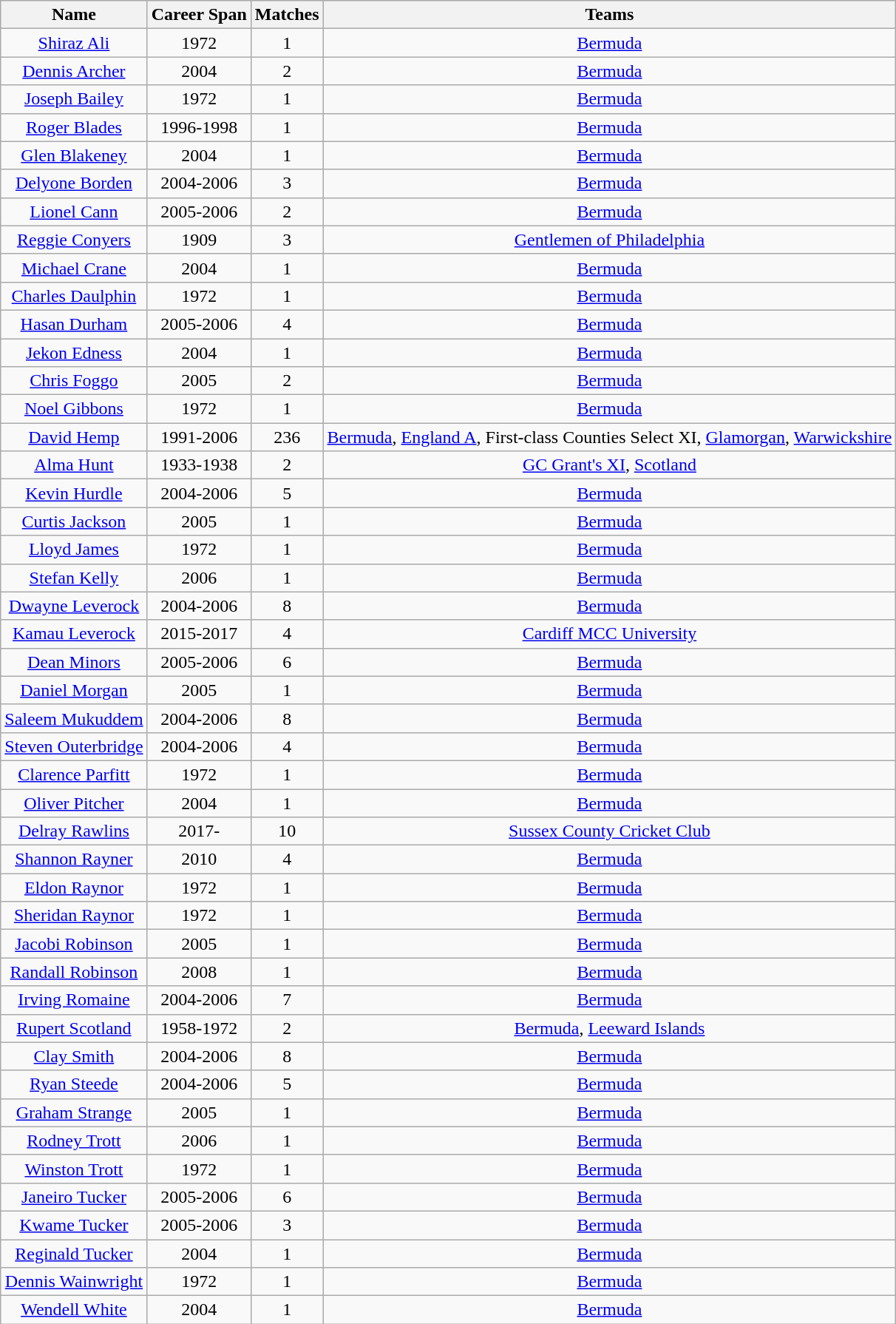<table class="wikitable sortable" style="text-align:center">
<tr bgcolor="#efefef">
<th>Name</th>
<th>Career Span</th>
<th>Matches</th>
<th>Teams</th>
</tr>
<tr>
<td><a href='#'>Shiraz Ali</a></td>
<td>1972</td>
<td>1</td>
<td><a href='#'>Bermuda</a></td>
</tr>
<tr>
<td><a href='#'>Dennis Archer</a></td>
<td>2004</td>
<td>2</td>
<td><a href='#'>Bermuda</a></td>
</tr>
<tr>
<td><a href='#'>Joseph Bailey</a></td>
<td>1972</td>
<td>1</td>
<td><a href='#'>Bermuda</a></td>
</tr>
<tr>
<td><a href='#'>Roger Blades</a></td>
<td>1996-1998</td>
<td>1</td>
<td><a href='#'>Bermuda</a></td>
</tr>
<tr>
<td><a href='#'>Glen Blakeney</a></td>
<td>2004</td>
<td>1</td>
<td><a href='#'>Bermuda</a></td>
</tr>
<tr>
<td><a href='#'>Delyone Borden</a></td>
<td>2004-2006</td>
<td>3</td>
<td><a href='#'>Bermuda</a></td>
</tr>
<tr>
<td><a href='#'>Lionel Cann</a></td>
<td>2005-2006</td>
<td>2</td>
<td><a href='#'>Bermuda</a></td>
</tr>
<tr>
<td><a href='#'>Reggie Conyers</a></td>
<td>1909</td>
<td>3</td>
<td><a href='#'>Gentlemen of Philadelphia</a></td>
</tr>
<tr>
<td><a href='#'>Michael Crane</a></td>
<td>2004</td>
<td>1</td>
<td><a href='#'>Bermuda</a></td>
</tr>
<tr>
<td><a href='#'>Charles Daulphin</a></td>
<td>1972</td>
<td>1</td>
<td><a href='#'>Bermuda</a></td>
</tr>
<tr>
<td><a href='#'>Hasan Durham</a></td>
<td>2005-2006</td>
<td>4</td>
<td><a href='#'>Bermuda</a></td>
</tr>
<tr>
<td><a href='#'>Jekon Edness</a></td>
<td>2004</td>
<td>1</td>
<td><a href='#'>Bermuda</a></td>
</tr>
<tr>
<td><a href='#'>Chris Foggo</a></td>
<td>2005</td>
<td>2</td>
<td><a href='#'>Bermuda</a></td>
</tr>
<tr>
<td><a href='#'>Noel Gibbons</a></td>
<td>1972</td>
<td>1</td>
<td><a href='#'>Bermuda</a></td>
</tr>
<tr>
<td><a href='#'>David Hemp</a></td>
<td>1991-2006</td>
<td>236</td>
<td><a href='#'>Bermuda</a>, <a href='#'>England A</a>, First-class Counties Select XI, <a href='#'>Glamorgan</a>, <a href='#'>Warwickshire</a></td>
</tr>
<tr>
<td><a href='#'>Alma Hunt</a></td>
<td>1933-1938</td>
<td>2</td>
<td><a href='#'>GC Grant's XI</a>, <a href='#'>Scotland</a></td>
</tr>
<tr>
<td><a href='#'>Kevin Hurdle</a></td>
<td>2004-2006</td>
<td>5</td>
<td><a href='#'>Bermuda</a></td>
</tr>
<tr>
<td><a href='#'>Curtis Jackson</a></td>
<td>2005</td>
<td>1</td>
<td><a href='#'>Bermuda</a></td>
</tr>
<tr>
<td><a href='#'>Lloyd James</a></td>
<td>1972</td>
<td>1</td>
<td><a href='#'>Bermuda</a></td>
</tr>
<tr>
<td><a href='#'>Stefan Kelly</a></td>
<td>2006</td>
<td>1</td>
<td><a href='#'>Bermuda</a></td>
</tr>
<tr>
<td><a href='#'>Dwayne Leverock</a></td>
<td>2004-2006</td>
<td>8</td>
<td><a href='#'>Bermuda</a></td>
</tr>
<tr>
<td><a href='#'>Kamau Leverock</a></td>
<td>2015-2017</td>
<td>4</td>
<td><a href='#'>Cardiff MCC University</a></td>
</tr>
<tr>
<td><a href='#'>Dean Minors</a></td>
<td>2005-2006</td>
<td>6</td>
<td><a href='#'>Bermuda</a></td>
</tr>
<tr>
<td><a href='#'>Daniel Morgan</a></td>
<td>2005</td>
<td>1</td>
<td><a href='#'>Bermuda</a></td>
</tr>
<tr>
<td><a href='#'>Saleem Mukuddem</a></td>
<td>2004-2006</td>
<td>8</td>
<td><a href='#'>Bermuda</a></td>
</tr>
<tr>
<td><a href='#'>Steven Outerbridge</a></td>
<td>2004-2006</td>
<td>4</td>
<td><a href='#'>Bermuda</a></td>
</tr>
<tr>
<td><a href='#'>Clarence Parfitt</a></td>
<td>1972</td>
<td>1</td>
<td><a href='#'>Bermuda</a></td>
</tr>
<tr>
<td><a href='#'>Oliver Pitcher</a></td>
<td>2004</td>
<td>1</td>
<td><a href='#'>Bermuda</a></td>
</tr>
<tr>
<td><a href='#'>Delray Rawlins</a></td>
<td>2017-</td>
<td>10</td>
<td><a href='#'>Sussex County Cricket Club</a></td>
</tr>
<tr>
<td><a href='#'>Shannon Rayner</a></td>
<td>2010</td>
<td>4</td>
<td><a href='#'>Bermuda</a></td>
</tr>
<tr>
<td><a href='#'>Eldon Raynor</a></td>
<td>1972</td>
<td>1</td>
<td><a href='#'>Bermuda</a></td>
</tr>
<tr>
<td><a href='#'>Sheridan Raynor</a></td>
<td>1972</td>
<td>1</td>
<td><a href='#'>Bermuda</a></td>
</tr>
<tr>
<td><a href='#'>Jacobi Robinson</a></td>
<td>2005</td>
<td>1</td>
<td><a href='#'>Bermuda</a></td>
</tr>
<tr>
<td><a href='#'>Randall Robinson</a></td>
<td>2008</td>
<td>1</td>
<td><a href='#'>Bermuda</a></td>
</tr>
<tr>
<td><a href='#'>Irving Romaine</a></td>
<td>2004-2006</td>
<td>7</td>
<td><a href='#'>Bermuda</a></td>
</tr>
<tr>
<td><a href='#'>Rupert Scotland</a></td>
<td>1958-1972</td>
<td>2</td>
<td><a href='#'>Bermuda</a>, <a href='#'>Leeward Islands</a></td>
</tr>
<tr>
<td><a href='#'>Clay Smith</a></td>
<td>2004-2006</td>
<td>8</td>
<td><a href='#'>Bermuda</a></td>
</tr>
<tr>
<td><a href='#'>Ryan Steede</a></td>
<td>2004-2006</td>
<td>5</td>
<td><a href='#'>Bermuda</a></td>
</tr>
<tr>
<td><a href='#'>Graham Strange</a></td>
<td>2005</td>
<td>1</td>
<td><a href='#'>Bermuda</a></td>
</tr>
<tr>
<td><a href='#'>Rodney Trott</a></td>
<td>2006</td>
<td>1</td>
<td><a href='#'>Bermuda</a></td>
</tr>
<tr>
<td><a href='#'>Winston Trott</a></td>
<td>1972</td>
<td>1</td>
<td><a href='#'>Bermuda</a></td>
</tr>
<tr>
<td><a href='#'>Janeiro Tucker</a></td>
<td>2005-2006</td>
<td>6</td>
<td><a href='#'>Bermuda</a></td>
</tr>
<tr>
<td><a href='#'>Kwame Tucker</a></td>
<td>2005-2006</td>
<td>3</td>
<td><a href='#'>Bermuda</a></td>
</tr>
<tr>
<td><a href='#'>Reginald Tucker</a></td>
<td>2004</td>
<td>1</td>
<td><a href='#'>Bermuda</a></td>
</tr>
<tr>
<td><a href='#'>Dennis Wainwright</a></td>
<td>1972</td>
<td>1</td>
<td><a href='#'>Bermuda</a></td>
</tr>
<tr>
<td><a href='#'>Wendell White</a></td>
<td>2004</td>
<td>1</td>
<td><a href='#'>Bermuda</a></td>
</tr>
</table>
